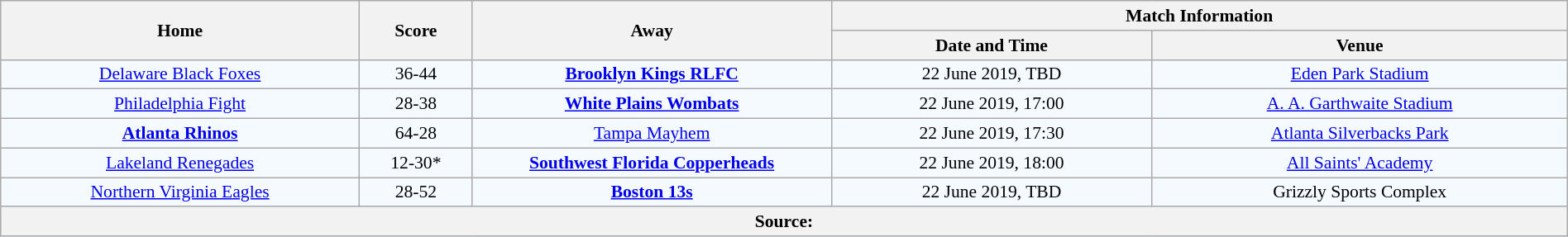<table class="wikitable" width="100%" style="border-collapse:collapse; font-size:90%; text-align:center;">
<tr>
<th rowspan="2" width="19%">Home</th>
<th rowspan="2" width="6%">Score</th>
<th rowspan="2" width="19%">Away</th>
<th colspan="2">Match Information</th>
</tr>
<tr bgcolor="#CCCCCC">
<th width="17%">Date and Time</th>
<th width="22%">Venue</th>
</tr>
<tr bgcolor="#F5FAFF">
<td><a href='#'>Delaware Black Foxes</a></td>
<td>36-44</td>
<td><strong><a href='#'>Brooklyn Kings RLFC</a></strong></td>
<td>22 June 2019, TBD</td>
<td><a href='#'>Eden Park Stadium</a></td>
</tr>
<tr bgcolor="#F5FAFF">
<td><a href='#'>Philadelphia Fight</a></td>
<td>28-38</td>
<td><strong><a href='#'>White Plains Wombats</a></strong></td>
<td>22 June 2019, 17:00</td>
<td><a href='#'>A. A. Garthwaite Stadium</a></td>
</tr>
<tr bgcolor="#F5FAFF">
<td><strong><a href='#'>Atlanta Rhinos</a></strong></td>
<td>64-28</td>
<td><a href='#'>Tampa Mayhem</a></td>
<td>22 June 2019, 17:30</td>
<td><a href='#'>Atlanta Silverbacks Park</a></td>
</tr>
<tr bgcolor="#F5FAFF">
<td><a href='#'>Lakeland Renegades</a></td>
<td>12-30*</td>
<td><strong><a href='#'>Southwest Florida Copperheads</a></strong></td>
<td>22 June 2019, 18:00</td>
<td><a href='#'>All Saints' Academy</a></td>
</tr>
<tr bgcolor="#F5FAFF">
<td><a href='#'>Northern Virginia Eagles</a></td>
<td>28-52</td>
<td><a href='#'><strong>Boston 13s</strong></a></td>
<td>22 June 2019, TBD</td>
<td>Grizzly Sports Complex</td>
</tr>
<tr bgcolor="#C1D8FF">
<th colspan="5">Source:</th>
</tr>
</table>
